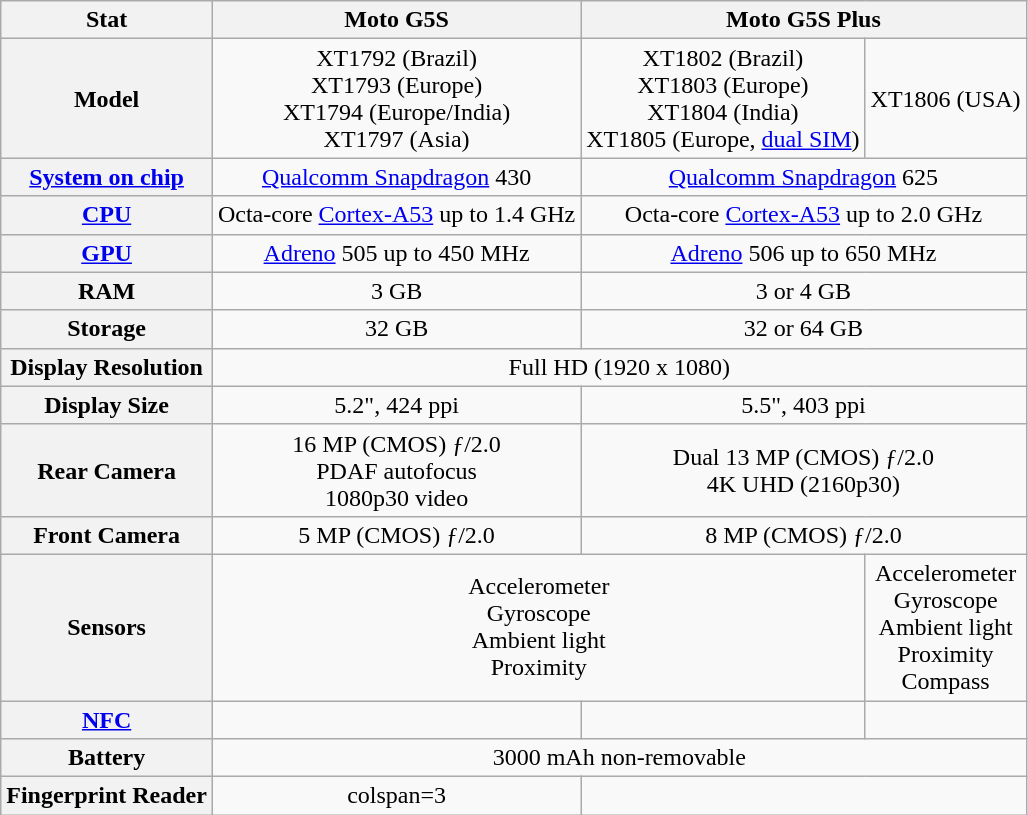<table class="wikitable" style="text-align: center">
<tr>
<th>Stat</th>
<th>Moto G5S</th>
<th colspan=2>Moto G5S Plus</th>
</tr>
<tr>
<th>Model</th>
<td>XT1792 (Brazil)<br>XT1793 (Europe)<br>XT1794 (Europe/India)<br>XT1797 (Asia)</td>
<td>XT1802 (Brazil)<br>XT1803 (Europe)<br>XT1804 (India)<br>XT1805 (Europe, <a href='#'>dual SIM</a>)</td>
<td>XT1806 (USA)</td>
</tr>
<tr>
<th><a href='#'>System on chip</a></th>
<td><a href='#'>Qualcomm Snapdragon</a> 430</td>
<td colspan=2><a href='#'>Qualcomm Snapdragon</a> 625</td>
</tr>
<tr>
<th><a href='#'>CPU</a></th>
<td>Octa-core <a href='#'>Cortex-A53</a> up to 1.4 GHz</td>
<td colspan=2>Octa-core <a href='#'>Cortex-A53</a> up to 2.0 GHz</td>
</tr>
<tr>
<th><a href='#'>GPU</a></th>
<td><a href='#'>Adreno</a> 505 up to 450 MHz</td>
<td colspan=2><a href='#'>Adreno</a> 506 up to 650 MHz</td>
</tr>
<tr>
<th>RAM</th>
<td>3 GB</td>
<td colspan=2>3 or 4 GB</td>
</tr>
<tr>
<th>Storage</th>
<td>32 GB</td>
<td colspan=2>32 or 64 GB</td>
</tr>
<tr>
<th>Display Resolution</th>
<td colspan=3>Full HD (1920 x 1080)</td>
</tr>
<tr>
<th>Display Size</th>
<td>5.2", 424 ppi</td>
<td colspan=2>5.5", 403 ppi</td>
</tr>
<tr>
<th>Rear Camera</th>
<td>16 MP (CMOS) ƒ/2.0<br>PDAF autofocus<br>1080p30 video</td>
<td colspan=2>Dual 13 MP (CMOS) ƒ/2.0<br>4K UHD (2160p30) </td>
</tr>
<tr>
<th>Front Camera</th>
<td>5 MP (CMOS) ƒ/2.0</td>
<td colspan=2>8 MP (CMOS) ƒ/2.0</td>
</tr>
<tr>
<th>Sensors</th>
<td colspan=2>Accelerometer<br>Gyroscope<br>Ambient light<br>Proximity</td>
<td>Accelerometer<br>Gyroscope<br>Ambient light<br>Proximity<br>Compass</td>
</tr>
<tr>
<th><a href='#'>NFC</a></th>
<td></td>
<td></td>
<td></td>
</tr>
<tr>
<th>Battery</th>
<td colspan=3>3000 mAh non-removable</td>
</tr>
<tr>
<th>Fingerprint Reader</th>
<td>colspan=3 </td>
</tr>
</table>
